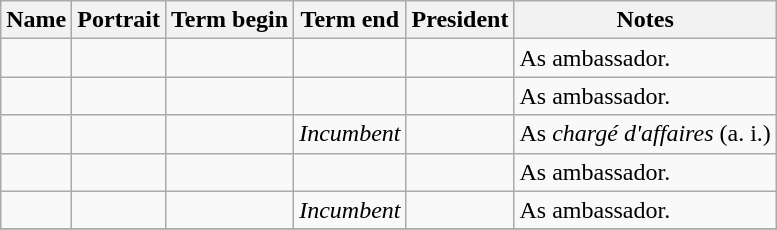<table class="wikitable sortable"  text-align:center;">
<tr>
<th>Name</th>
<th class="unsortable">Portrait</th>
<th>Term begin</th>
<th>Term end</th>
<th>President</th>
<th class="unsortable">Notes</th>
</tr>
<tr>
<td></td>
<td></td>
<td></td>
<td></td>
<td></td>
<td>As ambassador.</td>
</tr>
<tr>
<td></td>
<td></td>
<td></td>
<td></td>
<td></td>
<td>As ambassador.</td>
</tr>
<tr>
<td></td>
<td></td>
<td></td>
<td><em>Incumbent</em></td>
<td></td>
<td>As <em>chargé d'affaires</em> (a. i.)</td>
</tr>
<tr>
<td></td>
<td></td>
<td></td>
<td></td>
<td></td>
<td>As ambassador.</td>
</tr>
<tr>
<td></td>
<td></td>
<td></td>
<td><em>Incumbent</em></td>
<td></td>
<td>As ambassador.</td>
</tr>
<tr>
</tr>
</table>
